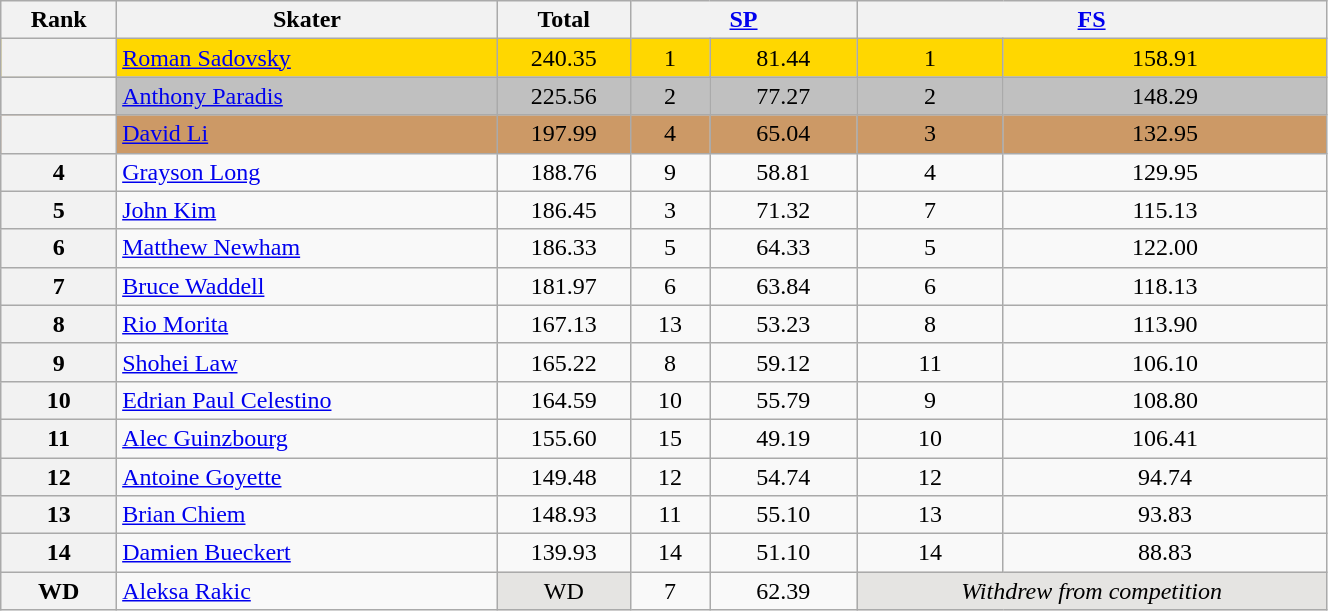<table class="wikitable sortable" style="text-align:center; width:70%">
<tr>
<th scope="col">Rank</th>
<th scope="col">Skater</th>
<th scope="col">Total</th>
<th scope="col" colspan="2" width="80px"><a href='#'>SP</a></th>
<th scope="col" colspan="2" width="80px"><a href='#'>FS</a></th>
</tr>
<tr bgcolor="gold">
<th scope="row"></th>
<td align="left"><a href='#'>Roman Sadovsky</a></td>
<td>240.35</td>
<td>1</td>
<td>81.44</td>
<td>1</td>
<td>158.91</td>
</tr>
<tr bgcolor="silver">
<th scope="row"></th>
<td align="left"><a href='#'>Anthony Paradis</a></td>
<td>225.56</td>
<td>2</td>
<td>77.27</td>
<td>2</td>
<td>148.29</td>
</tr>
<tr bgcolor="cc9966">
<th scope="row"></th>
<td align="left"><a href='#'>David Li</a></td>
<td>197.99</td>
<td>4</td>
<td>65.04</td>
<td>3</td>
<td>132.95</td>
</tr>
<tr>
<th scope="row">4</th>
<td align="left"><a href='#'>Grayson Long</a></td>
<td>188.76</td>
<td>9</td>
<td>58.81</td>
<td>4</td>
<td>129.95</td>
</tr>
<tr>
<th scope="row">5</th>
<td align="left"><a href='#'>John Kim</a></td>
<td>186.45</td>
<td>3</td>
<td>71.32</td>
<td>7</td>
<td>115.13</td>
</tr>
<tr>
<th scope="row">6</th>
<td align="left"><a href='#'>Matthew Newham</a></td>
<td>186.33</td>
<td>5</td>
<td>64.33</td>
<td>5</td>
<td>122.00</td>
</tr>
<tr>
<th scope="row">7</th>
<td align="left"><a href='#'>Bruce Waddell</a></td>
<td>181.97</td>
<td>6</td>
<td>63.84</td>
<td>6</td>
<td>118.13</td>
</tr>
<tr>
<th scope="row">8</th>
<td align="left"><a href='#'>Rio Morita</a></td>
<td>167.13</td>
<td>13</td>
<td>53.23</td>
<td>8</td>
<td>113.90</td>
</tr>
<tr>
<th scope="row">9</th>
<td align="left"><a href='#'>Shohei Law</a></td>
<td>165.22</td>
<td>8</td>
<td>59.12</td>
<td>11</td>
<td>106.10</td>
</tr>
<tr>
<th scope="row">10</th>
<td align="left"><a href='#'>Edrian Paul Celestino</a></td>
<td>164.59</td>
<td>10</td>
<td>55.79</td>
<td>9</td>
<td>108.80</td>
</tr>
<tr>
<th scope="row">11</th>
<td align="left"><a href='#'>Alec Guinzbourg</a></td>
<td>155.60</td>
<td>15</td>
<td>49.19</td>
<td>10</td>
<td>106.41</td>
</tr>
<tr>
<th scope="row">12</th>
<td align="left"><a href='#'>Antoine Goyette</a></td>
<td>149.48</td>
<td>12</td>
<td>54.74</td>
<td>12</td>
<td>94.74</td>
</tr>
<tr>
<th scope="row">13</th>
<td align="left"><a href='#'>Brian Chiem</a></td>
<td>148.93</td>
<td>11</td>
<td>55.10</td>
<td>13</td>
<td>93.83</td>
</tr>
<tr>
<th scope="row">14</th>
<td align="left"><a href='#'>Damien Bueckert</a></td>
<td>139.93</td>
<td>14</td>
<td>51.10</td>
<td>14</td>
<td>88.83</td>
</tr>
<tr>
<th scope="row">WD</th>
<td align="left"><a href='#'>Aleksa Rakic</a></td>
<td bgcolor="e5e4e2">WD</td>
<td>7</td>
<td>62.39</td>
<td colspan=2 bgcolor="e5e4e2"><em>Withdrew from competition</em></td>
</tr>
</table>
